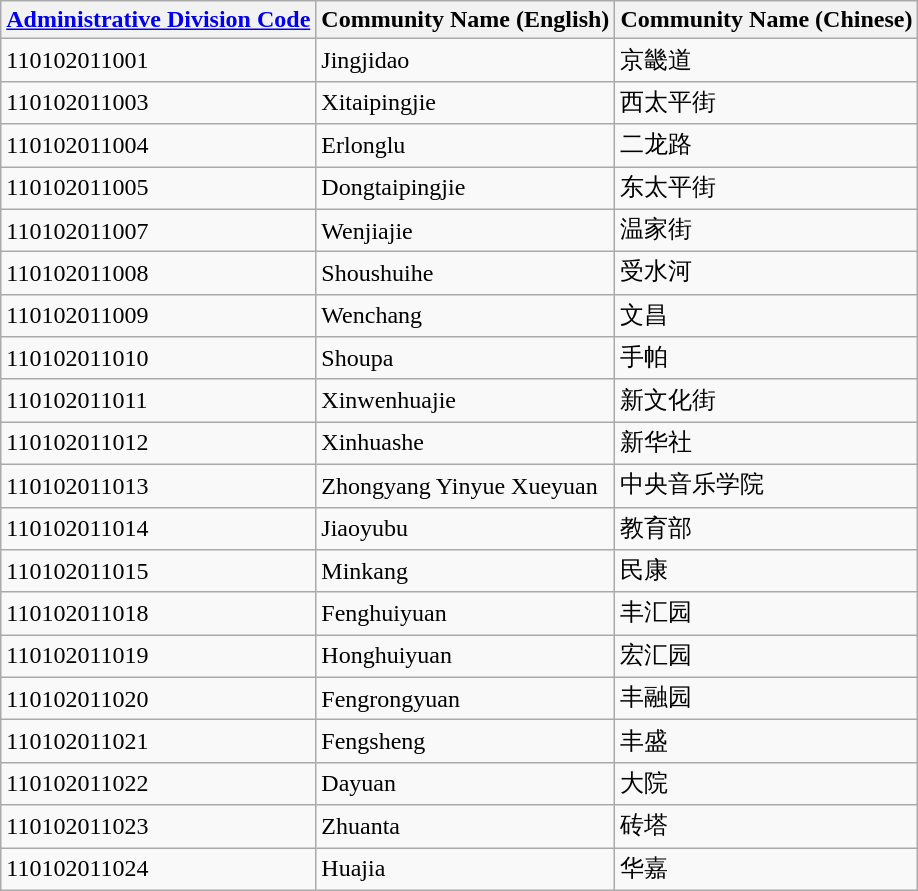<table class="wikitable sortable">
<tr>
<th><a href='#'>Administrative Division Code</a></th>
<th>Community Name (English)</th>
<th>Community Name (Chinese)</th>
</tr>
<tr>
<td>110102011001</td>
<td>Jingjidao</td>
<td>京畿道</td>
</tr>
<tr>
<td>110102011003</td>
<td>Xitaipingjie</td>
<td>西太平街</td>
</tr>
<tr>
<td>110102011004</td>
<td>Erlonglu</td>
<td>二龙路</td>
</tr>
<tr>
<td>110102011005</td>
<td>Dongtaipingjie</td>
<td>东太平街</td>
</tr>
<tr>
<td>110102011007</td>
<td>Wenjiajie</td>
<td>温家街</td>
</tr>
<tr>
<td>110102011008</td>
<td>Shoushuihe</td>
<td>受水河</td>
</tr>
<tr>
<td>110102011009</td>
<td>Wenchang</td>
<td>文昌</td>
</tr>
<tr>
<td>110102011010</td>
<td>Shoupa</td>
<td>手帕</td>
</tr>
<tr>
<td>110102011011</td>
<td>Xinwenhuajie</td>
<td>新文化街</td>
</tr>
<tr>
<td>110102011012</td>
<td>Xinhuashe</td>
<td>新华社</td>
</tr>
<tr>
<td>110102011013</td>
<td>Zhongyang Yinyue Xueyuan</td>
<td>中央音乐学院</td>
</tr>
<tr>
<td>110102011014</td>
<td>Jiaoyubu</td>
<td>教育部</td>
</tr>
<tr>
<td>110102011015</td>
<td>Minkang</td>
<td>民康</td>
</tr>
<tr>
<td>110102011018</td>
<td>Fenghuiyuan</td>
<td>丰汇园</td>
</tr>
<tr>
<td>110102011019</td>
<td>Honghuiyuan</td>
<td>宏汇园</td>
</tr>
<tr>
<td>110102011020</td>
<td>Fengrongyuan</td>
<td>丰融园</td>
</tr>
<tr>
<td>110102011021</td>
<td>Fengsheng</td>
<td>丰盛</td>
</tr>
<tr>
<td>110102011022</td>
<td>Dayuan</td>
<td>大院</td>
</tr>
<tr>
<td>110102011023</td>
<td>Zhuanta</td>
<td>砖塔</td>
</tr>
<tr>
<td>110102011024</td>
<td>Huajia</td>
<td>华嘉</td>
</tr>
</table>
